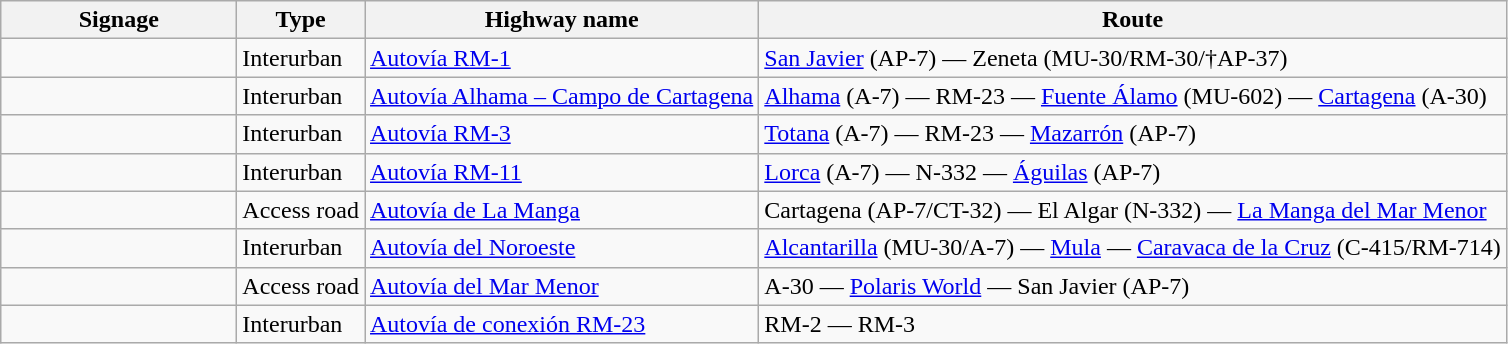<table class="wikitable">
<tr>
<th style="width:150px;">Signage</th>
<th>Type</th>
<th>Highway name</th>
<th>Route</th>
</tr>
<tr>
<td></td>
<td>Interurban</td>
<td><a href='#'>Autovía RM-1</a></td>
<td><a href='#'>San Javier</a> (AP-7) — Zeneta (MU-30/RM-30/†AP-37)</td>
</tr>
<tr>
<td></td>
<td>Interurban</td>
<td><a href='#'>Autovía Alhama – Campo de Cartagena</a></td>
<td><a href='#'>Alhama</a> (A-7) — RM-23 — <a href='#'>Fuente Álamo</a> (MU-602) — <a href='#'>Cartagena</a> (A-30)</td>
</tr>
<tr>
<td></td>
<td>Interurban</td>
<td><a href='#'>Autovía RM-3</a></td>
<td><a href='#'>Totana</a> (A-7) — RM-23 — <a href='#'>Mazarrón</a> (AP-7)</td>
</tr>
<tr>
<td></td>
<td>Interurban</td>
<td><a href='#'>Autovía RM-11</a></td>
<td><a href='#'>Lorca</a> (A-7) — N-332 — <a href='#'>Águilas</a> (AP-7)</td>
</tr>
<tr>
<td></td>
<td>Access road</td>
<td><a href='#'>Autovía de La Manga</a></td>
<td>Cartagena (AP-7/CT-32) — El Algar (N-332) — <a href='#'>La Manga del Mar Menor</a></td>
</tr>
<tr>
<td></td>
<td>Interurban</td>
<td><a href='#'>Autovía del Noroeste</a></td>
<td><a href='#'>Alcantarilla</a> (MU-30/A-7) — <a href='#'>Mula</a> — <a href='#'>Caravaca de la Cruz</a> (C-415/RM-714)</td>
</tr>
<tr>
<td></td>
<td>Access road</td>
<td><a href='#'>Autovía del Mar Menor</a></td>
<td>A-30 — <a href='#'>Polaris World</a> — San Javier (AP-7)</td>
</tr>
<tr>
<td></td>
<td>Interurban</td>
<td><a href='#'>Autovía de conexión RM-23</a></td>
<td>RM-2 — RM-3</td>
</tr>
</table>
